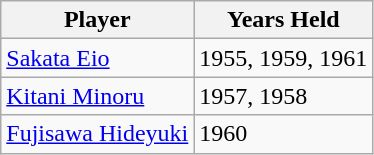<table class="wikitable">
<tr>
<th>Player</th>
<th>Years Held</th>
</tr>
<tr>
<td><a href='#'>Sakata Eio</a></td>
<td>1955, 1959, 1961</td>
</tr>
<tr>
<td><a href='#'>Kitani Minoru</a></td>
<td>1957, 1958</td>
</tr>
<tr>
<td><a href='#'>Fujisawa Hideyuki</a></td>
<td>1960</td>
</tr>
</table>
